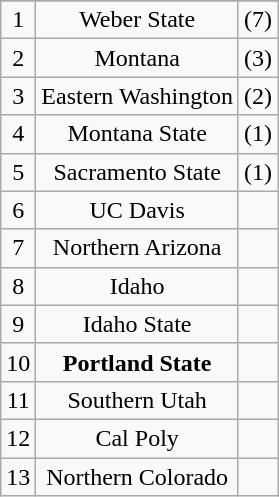<table class="wikitable" style="display: inline-table;">
<tr align="center">
</tr>
<tr align="center">
<td>1</td>
<td>Weber State</td>
<td>(7)</td>
</tr>
<tr align="center">
<td>2</td>
<td>Montana</td>
<td>(3)</td>
</tr>
<tr align="center">
<td>3</td>
<td>Eastern Washington</td>
<td>(2)</td>
</tr>
<tr align="center">
<td>4</td>
<td>Montana State</td>
<td>(1)</td>
</tr>
<tr align="center">
<td>5</td>
<td>Sacramento State</td>
<td>(1)</td>
</tr>
<tr align="center">
<td>6</td>
<td>UC Davis</td>
<td></td>
</tr>
<tr align="center">
<td>7</td>
<td>Northern Arizona</td>
<td></td>
</tr>
<tr align="center">
<td>8</td>
<td>Idaho</td>
<td></td>
</tr>
<tr align="center">
<td>9</td>
<td>Idaho State</td>
<td></td>
</tr>
<tr align="center">
<td>10</td>
<td><strong>Portland State</strong></td>
<td></td>
</tr>
<tr align="center">
<td>11</td>
<td>Southern Utah</td>
<td></td>
</tr>
<tr align="center">
<td>12</td>
<td>Cal Poly</td>
<td></td>
</tr>
<tr align="center">
<td>13</td>
<td>Northern Colorado</td>
<td></td>
</tr>
</table>
